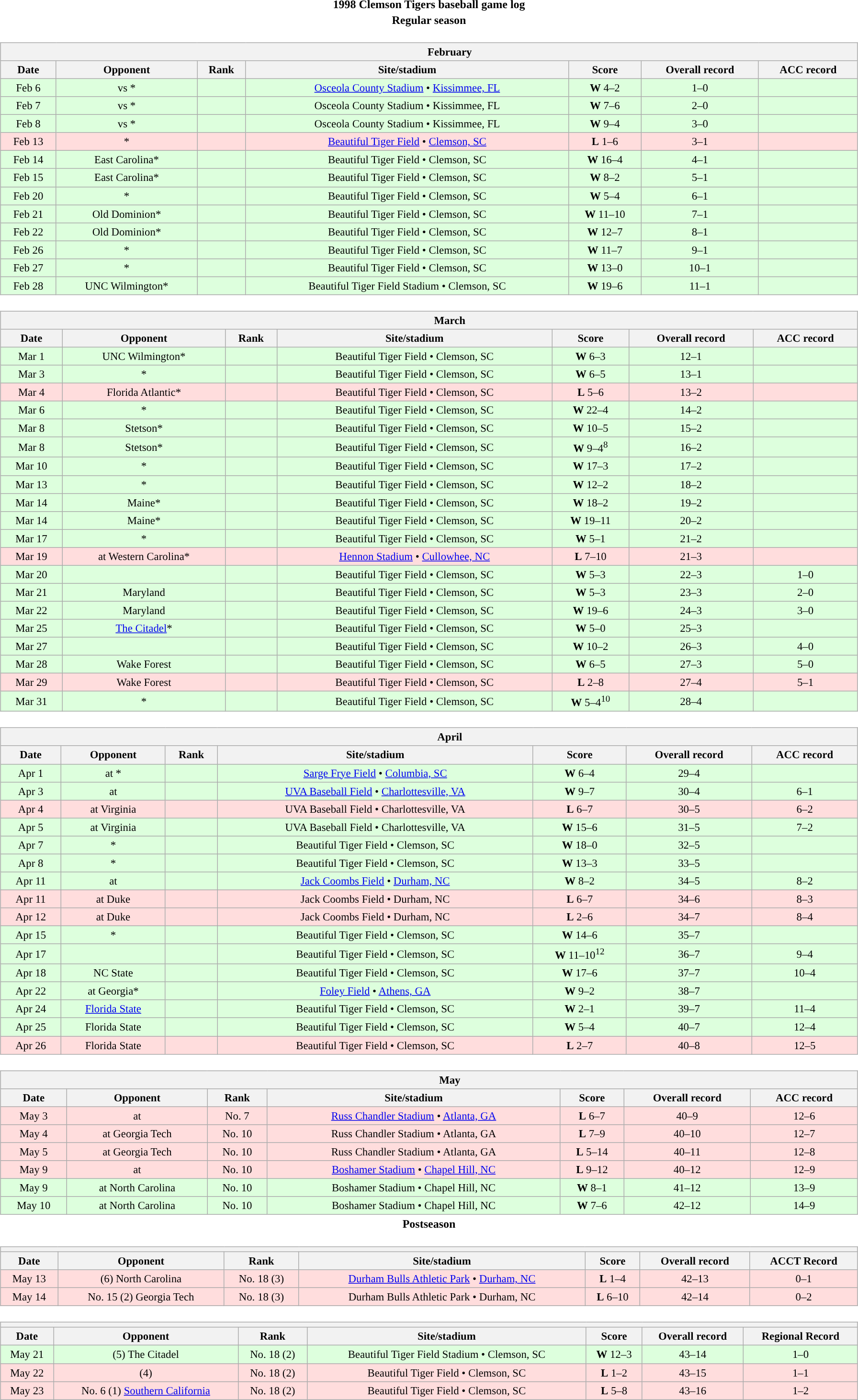<table class="toccolours" width=95% style="clear:both; margin:1.5em auto; text-align:center;">
<tr>
<th colspan=2>1998 Clemson Tigers baseball game log</th>
</tr>
<tr>
<th colspan=2>Regular season</th>
</tr>
<tr valign="top">
<td><br><table class="wikitable collapsible collapsed" style="margin:auto; width:100%; text-align:center; font-size:95%">
<tr>
<th colspan=12 style="padding-left:4em;">February</th>
</tr>
<tr>
<th>Date</th>
<th>Opponent</th>
<th>Rank</th>
<th>Site/stadium</th>
<th>Score</th>
<th>Overall record</th>
<th>ACC record</th>
</tr>
<tr bgcolor=ddffdd>
<td>Feb 6</td>
<td>vs *</td>
<td></td>
<td><a href='#'>Osceola County Stadium</a> • <a href='#'>Kissimmee, FL</a></td>
<td><strong>W</strong> 4–2</td>
<td>1–0</td>
<td></td>
</tr>
<tr bgcolor=ddffdd>
<td>Feb 7</td>
<td>vs *</td>
<td></td>
<td>Osceola County Stadium • Kissimmee, FL</td>
<td><strong>W</strong> 7–6</td>
<td>2–0</td>
<td></td>
</tr>
<tr bgcolor=ddffdd>
<td>Feb 8</td>
<td>vs *</td>
<td></td>
<td>Osceola County Stadium • Kissimmee, FL</td>
<td><strong>W</strong> 9–4</td>
<td>3–0</td>
<td></td>
</tr>
<tr bgcolor=ffdddd>
<td>Feb 13</td>
<td>*</td>
<td></td>
<td><a href='#'>Beautiful Tiger Field</a> • <a href='#'>Clemson, SC</a></td>
<td><strong>L</strong> 1–6</td>
<td>3–1</td>
<td></td>
</tr>
<tr bgcolor=ddffdd>
<td>Feb 14</td>
<td>East Carolina*</td>
<td></td>
<td>Beautiful Tiger Field • Clemson, SC</td>
<td><strong>W</strong> 16–4</td>
<td>4–1</td>
<td></td>
</tr>
<tr bgcolor=ddffdd>
<td>Feb 15</td>
<td>East Carolina*</td>
<td></td>
<td>Beautiful Tiger Field • Clemson, SC</td>
<td><strong>W</strong> 8–2</td>
<td>5–1</td>
<td></td>
</tr>
<tr bgcolor=ddffdd>
<td>Feb 20</td>
<td>*</td>
<td></td>
<td>Beautiful Tiger Field • Clemson, SC</td>
<td><strong>W</strong> 5–4</td>
<td>6–1</td>
<td></td>
</tr>
<tr bgcolor=ddffdd>
<td>Feb 21</td>
<td>Old Dominion*</td>
<td></td>
<td>Beautiful Tiger Field • Clemson, SC</td>
<td><strong>W</strong> 11–10</td>
<td>7–1</td>
<td></td>
</tr>
<tr bgcolor=ddffdd>
<td>Feb 22</td>
<td>Old Dominion*</td>
<td></td>
<td>Beautiful Tiger Field • Clemson, SC</td>
<td><strong>W</strong> 12–7</td>
<td>8–1</td>
<td></td>
</tr>
<tr bgcolor=ddffdd>
<td>Feb 26</td>
<td>*</td>
<td></td>
<td>Beautiful Tiger Field • Clemson, SC</td>
<td><strong>W</strong> 11–7</td>
<td>9–1</td>
<td></td>
</tr>
<tr bgcolor=ddffdd>
<td>Feb 27</td>
<td>*</td>
<td></td>
<td>Beautiful Tiger Field • Clemson, SC</td>
<td><strong>W</strong> 13–0</td>
<td>10–1</td>
<td></td>
</tr>
<tr bgcolor=ddffdd>
<td>Feb 28</td>
<td>UNC Wilmington*</td>
<td></td>
<td>Beautiful Tiger Field Stadium • Clemson, SC</td>
<td><strong>W</strong> 19–6</td>
<td>11–1</td>
<td></td>
</tr>
</table>
</td>
</tr>
<tr>
<td><br><table class="wikitable collapsible collapsed" style="margin:auto; width:100%; text-align:center; font-size:95%">
<tr>
<th colspan=12 style="padding-left:4em;">March</th>
</tr>
<tr>
<th>Date</th>
<th>Opponent</th>
<th>Rank</th>
<th>Site/stadium</th>
<th>Score</th>
<th>Overall record</th>
<th>ACC record</th>
</tr>
<tr bgcolor=ddffdd>
<td>Mar 1</td>
<td>UNC Wilmington*</td>
<td></td>
<td>Beautiful Tiger Field • Clemson, SC</td>
<td><strong>W</strong> 6–3</td>
<td>12–1</td>
<td></td>
</tr>
<tr bgcolor=ddffdd>
<td>Mar 3</td>
<td>*</td>
<td></td>
<td>Beautiful Tiger Field • Clemson, SC</td>
<td><strong>W</strong> 6–5</td>
<td>13–1</td>
<td></td>
</tr>
<tr bgcolor=ffdddd>
<td>Mar 4</td>
<td>Florida Atlantic*</td>
<td></td>
<td>Beautiful Tiger Field • Clemson, SC</td>
<td><strong>L</strong> 5–6</td>
<td>13–2</td>
<td></td>
</tr>
<tr bgcolor=ddffdd>
<td>Mar 6</td>
<td>*</td>
<td></td>
<td>Beautiful Tiger Field • Clemson, SC</td>
<td><strong>W</strong> 22–4</td>
<td>14–2</td>
<td></td>
</tr>
<tr bgcolor=ddffdd>
<td>Mar 8</td>
<td>Stetson*</td>
<td></td>
<td>Beautiful Tiger Field • Clemson, SC</td>
<td><strong>W</strong> 10–5</td>
<td>15–2</td>
<td></td>
</tr>
<tr bgcolor=ddffdd>
<td>Mar 8</td>
<td>Stetson*</td>
<td></td>
<td>Beautiful Tiger Field • Clemson, SC</td>
<td><strong>W</strong> 9–4<sup>8</sup></td>
<td>16–2</td>
<td></td>
</tr>
<tr bgcolor=ddffdd>
<td>Mar 10</td>
<td>*</td>
<td></td>
<td>Beautiful Tiger Field • Clemson, SC</td>
<td><strong>W</strong> 17–3</td>
<td>17–2</td>
<td></td>
</tr>
<tr bgcolor=ddffdd>
<td>Mar 13</td>
<td>*</td>
<td></td>
<td>Beautiful Tiger Field • Clemson, SC</td>
<td><strong>W</strong> 12–2</td>
<td>18–2</td>
<td></td>
</tr>
<tr bgcolor=ddffdd>
<td>Mar 14</td>
<td>Maine*</td>
<td></td>
<td>Beautiful Tiger Field • Clemson, SC</td>
<td><strong>W</strong> 18–2</td>
<td>19–2</td>
<td></td>
</tr>
<tr bgcolor=ddffdd>
<td>Mar 14</td>
<td>Maine*</td>
<td></td>
<td>Beautiful Tiger Field • Clemson, SC</td>
<td><strong>W</strong> 19–11</td>
<td>20–2</td>
<td></td>
</tr>
<tr bgcolor=ddffdd>
<td>Mar 17</td>
<td>*</td>
<td></td>
<td>Beautiful Tiger Field • Clemson, SC</td>
<td><strong>W</strong> 5–1</td>
<td>21–2</td>
<td></td>
</tr>
<tr bgcolor=ffdddd>
<td>Mar 19</td>
<td>at Western Carolina*</td>
<td></td>
<td><a href='#'>Hennon Stadium</a> • <a href='#'>Cullowhee, NC</a></td>
<td><strong>L</strong> 7–10</td>
<td>21–3</td>
<td></td>
</tr>
<tr bgcolor=ddffdd>
<td>Mar 20</td>
<td></td>
<td></td>
<td>Beautiful Tiger Field • Clemson, SC</td>
<td><strong>W</strong> 5–3</td>
<td>22–3</td>
<td>1–0</td>
</tr>
<tr bgcolor=ddffdd>
<td>Mar 21</td>
<td>Maryland</td>
<td></td>
<td>Beautiful Tiger Field • Clemson, SC</td>
<td><strong>W</strong> 5–3</td>
<td>23–3</td>
<td>2–0</td>
</tr>
<tr bgcolor=ddffdd>
<td>Mar 22</td>
<td>Maryland</td>
<td></td>
<td>Beautiful Tiger Field • Clemson, SC</td>
<td><strong>W</strong> 19–6</td>
<td>24–3</td>
<td>3–0</td>
</tr>
<tr bgcolor=ddffdd>
<td>Mar 25</td>
<td><a href='#'>The Citadel</a>*</td>
<td></td>
<td>Beautiful Tiger Field • Clemson, SC</td>
<td><strong>W</strong> 5–0</td>
<td>25–3</td>
<td></td>
</tr>
<tr bgcolor=ddffdd>
<td>Mar 27</td>
<td></td>
<td></td>
<td>Beautiful Tiger Field • Clemson, SC</td>
<td><strong>W</strong> 10–2</td>
<td>26–3</td>
<td>4–0</td>
</tr>
<tr bgcolor=ddffdd>
<td>Mar 28</td>
<td>Wake Forest</td>
<td></td>
<td>Beautiful Tiger Field • Clemson, SC</td>
<td><strong>W</strong> 6–5</td>
<td>27–3</td>
<td>5–0</td>
</tr>
<tr bgcolor=ffdddd>
<td>Mar 29</td>
<td>Wake Forest</td>
<td></td>
<td>Beautiful Tiger Field • Clemson, SC</td>
<td><strong>L</strong> 2–8</td>
<td>27–4</td>
<td>5–1</td>
</tr>
<tr bgcolor=ddffdd>
<td>Mar 31</td>
<td>*</td>
<td></td>
<td>Beautiful Tiger Field • Clemson, SC</td>
<td><strong>W</strong> 5–4<sup>10</sup></td>
<td>28–4</td>
<td></td>
</tr>
</table>
</td>
</tr>
<tr>
<td><br><table class="wikitable collapsible collapsed" style="margin:auto; width:100%; text-align:center; font-size:95%">
<tr>
<th colspan=12 style="padding-left:4em;">April</th>
</tr>
<tr>
<th>Date</th>
<th>Opponent</th>
<th>Rank</th>
<th>Site/stadium</th>
<th>Score</th>
<th>Overall record</th>
<th>ACC record</th>
</tr>
<tr bgcolor=ddffdd>
<td>Apr 1</td>
<td>at *</td>
<td></td>
<td><a href='#'>Sarge Frye Field</a> • <a href='#'>Columbia, SC</a></td>
<td><strong>W</strong> 6–4</td>
<td>29–4</td>
<td></td>
</tr>
<tr bgcolor=ddffdd>
<td>Apr 3</td>
<td>at </td>
<td></td>
<td><a href='#'>UVA Baseball Field</a> • <a href='#'>Charlottesville, VA</a></td>
<td><strong>W</strong> 9–7</td>
<td>30–4</td>
<td>6–1</td>
</tr>
<tr bgcolor=ffdddd>
<td>Apr 4</td>
<td>at Virginia</td>
<td></td>
<td>UVA Baseball Field • Charlottesville, VA</td>
<td><strong>L</strong> 6–7</td>
<td>30–5</td>
<td>6–2</td>
</tr>
<tr bgcolor=ddffdd>
<td>Apr 5</td>
<td>at Virginia</td>
<td></td>
<td>UVA Baseball Field • Charlottesville, VA</td>
<td><strong>W</strong> 15–6</td>
<td>31–5</td>
<td>7–2</td>
</tr>
<tr bgcolor=ddffdd>
<td>Apr 7</td>
<td>*</td>
<td></td>
<td>Beautiful Tiger Field • Clemson, SC</td>
<td><strong>W</strong> 18–0</td>
<td>32–5</td>
<td></td>
</tr>
<tr bgcolor=ddffdd>
<td>Apr 8</td>
<td>*</td>
<td></td>
<td>Beautiful Tiger Field • Clemson, SC</td>
<td><strong>W</strong> 13–3</td>
<td>33–5</td>
<td></td>
</tr>
<tr bgcolor=ddffdd>
<td>Apr 11</td>
<td>at </td>
<td></td>
<td><a href='#'>Jack Coombs Field</a> • <a href='#'>Durham, NC</a></td>
<td><strong>W</strong> 8–2</td>
<td>34–5</td>
<td>8–2</td>
</tr>
<tr bgcolor=ffdddd>
<td>Apr 11</td>
<td>at Duke</td>
<td></td>
<td>Jack Coombs Field • Durham, NC</td>
<td><strong>L</strong> 6–7</td>
<td>34–6</td>
<td>8–3</td>
</tr>
<tr bgcolor=ffdddd>
<td>Apr 12</td>
<td>at Duke</td>
<td></td>
<td>Jack Coombs Field • Durham, NC</td>
<td><strong>L</strong> 2–6</td>
<td>34–7</td>
<td>8–4</td>
</tr>
<tr bgcolor=ddffdd>
<td>Apr 15</td>
<td>*</td>
<td></td>
<td>Beautiful Tiger Field • Clemson, SC</td>
<td><strong>W</strong> 14–6</td>
<td>35–7</td>
<td></td>
</tr>
<tr bgcolor=ddffdd>
<td>Apr 17</td>
<td></td>
<td></td>
<td>Beautiful Tiger Field • Clemson, SC</td>
<td><strong>W</strong> 11–10<sup>12</sup></td>
<td>36–7</td>
<td>9–4</td>
</tr>
<tr bgcolor=ddffdd>
<td>Apr 18</td>
<td>NC State</td>
<td></td>
<td>Beautiful Tiger Field • Clemson, SC</td>
<td><strong>W</strong> 17–6</td>
<td>37–7</td>
<td>10–4</td>
</tr>
<tr bgcolor=ddffdd>
<td>Apr 22</td>
<td>at Georgia*</td>
<td></td>
<td><a href='#'>Foley Field</a> • <a href='#'>Athens, GA</a></td>
<td><strong>W</strong> 9–2</td>
<td>38–7</td>
<td></td>
</tr>
<tr bgcolor=ddffdd>
<td>Apr 24</td>
<td><a href='#'>Florida State</a></td>
<td></td>
<td>Beautiful Tiger Field • Clemson, SC</td>
<td><strong>W</strong> 2–1</td>
<td>39–7</td>
<td>11–4</td>
</tr>
<tr bgcolor=ddffdd>
<td>Apr 25</td>
<td>Florida State</td>
<td></td>
<td>Beautiful Tiger Field • Clemson, SC</td>
<td><strong>W</strong> 5–4</td>
<td>40–7</td>
<td>12–4</td>
</tr>
<tr bgcolor=ffdddd>
<td>Apr 26</td>
<td>Florida State</td>
<td></td>
<td>Beautiful Tiger Field • Clemson, SC</td>
<td><strong>L</strong> 2–7</td>
<td>40–8</td>
<td>12–5</td>
</tr>
</table>
</td>
</tr>
<tr>
<td><br><table class="wikitable collapsible collapsed" style="margin:auto; width:100%; text-align:center; font-size:95%">
<tr>
<th colspan=12 style="padding-left:4em;">May</th>
</tr>
<tr>
<th>Date</th>
<th>Opponent</th>
<th>Rank</th>
<th>Site/stadium</th>
<th>Score</th>
<th>Overall record</th>
<th>ACC record</th>
</tr>
<tr bgcolor=ffdddd>
<td>May 3</td>
<td>at </td>
<td>No. 7</td>
<td><a href='#'>Russ Chandler Stadium</a> • <a href='#'>Atlanta, GA</a></td>
<td><strong>L</strong> 6–7</td>
<td>40–9</td>
<td>12–6</td>
</tr>
<tr bgcolor=ffdddd>
<td>May 4</td>
<td>at Georgia Tech</td>
<td>No. 10</td>
<td>Russ Chandler Stadium • Atlanta, GA</td>
<td><strong>L</strong> 7–9</td>
<td>40–10</td>
<td>12–7</td>
</tr>
<tr bgcolor=ffdddd>
<td>May 5</td>
<td>at Georgia Tech</td>
<td>No. 10</td>
<td>Russ Chandler Stadium • Atlanta, GA</td>
<td><strong>L</strong> 5–14</td>
<td>40–11</td>
<td>12–8</td>
</tr>
<tr bgcolor=ffdddd>
<td>May 9</td>
<td>at </td>
<td>No. 10</td>
<td><a href='#'>Boshamer Stadium</a> • <a href='#'>Chapel Hill, NC</a></td>
<td><strong>L</strong> 9–12</td>
<td>40–12</td>
<td>12–9</td>
</tr>
<tr bgcolor=ddffdd>
<td>May 9</td>
<td>at North Carolina</td>
<td>No. 10</td>
<td>Boshamer Stadium • Chapel Hill, NC</td>
<td><strong>W</strong> 8–1</td>
<td>41–12</td>
<td>13–9</td>
</tr>
<tr bgcolor=ddffdd>
<td>May 10</td>
<td>at North Carolina</td>
<td>No. 10</td>
<td>Boshamer Stadium • Chapel Hill, NC</td>
<td><strong>W</strong> 7–6</td>
<td>42–12</td>
<td>14–9</td>
</tr>
</table>
</td>
</tr>
<tr>
<th colspan=2>Postseason</th>
</tr>
<tr>
<td><br><table class="wikitable collapsible collapsed" style="margin:auto; width:100%; text-align:center; font-size:95%">
<tr>
<th colspan=12 style="padding-left:4em;"><a href='#'></a></th>
</tr>
<tr>
<th>Date</th>
<th>Opponent</th>
<th>Rank</th>
<th>Site/stadium</th>
<th>Score</th>
<th>Overall record</th>
<th>ACCT Record</th>
</tr>
<tr bgcolor=ffdddd>
<td>May 13</td>
<td>(6) North Carolina</td>
<td>No. 18 (3)</td>
<td><a href='#'>Durham Bulls Athletic Park</a> • <a href='#'>Durham, NC</a></td>
<td><strong>L</strong> 1–4</td>
<td>42–13</td>
<td>0–1</td>
</tr>
<tr bgcolor=ffdddd>
<td>May 14</td>
<td>No. 15 (2) Georgia Tech</td>
<td>No. 18 (3)</td>
<td>Durham Bulls Athletic Park • Durham, NC</td>
<td><strong>L</strong> 6–10</td>
<td>42–14</td>
<td>0–2</td>
</tr>
</table>
</td>
</tr>
<tr>
<td><br><table class="wikitable collapsible collapsed" style="margin:auto; width:100%; text-align:center; font-size:95%">
<tr>
<th colspan=12 style="padding-left:4em;"><a href='#'></a></th>
</tr>
<tr>
<th>Date</th>
<th>Opponent</th>
<th>Rank</th>
<th>Site/stadium</th>
<th>Score</th>
<th>Overall record</th>
<th>Regional Record</th>
</tr>
<tr bgcolor=ddffdd>
<td>May 21</td>
<td>(5) The Citadel</td>
<td>No. 18 (2)</td>
<td>Beautiful Tiger Field Stadium • Clemson, SC</td>
<td><strong>W</strong> 12–3</td>
<td>43–14</td>
<td>1–0</td>
</tr>
<tr bgcolor=ffdddd>
<td>May 22</td>
<td>(4) </td>
<td>No. 18 (2)</td>
<td>Beautiful Tiger Field • Clemson, SC</td>
<td><strong>L</strong> 1–2</td>
<td>43–15</td>
<td>1–1</td>
</tr>
<tr bgcolor=ffdddd>
<td>May 23</td>
<td>No. 6 (1) <a href='#'>Southern California</a></td>
<td>No. 18 (2)</td>
<td>Beautiful Tiger Field • Clemson, SC</td>
<td><strong>L</strong> 5–8</td>
<td>43–16</td>
<td>1–2</td>
</tr>
</table>
</td>
</tr>
</table>
